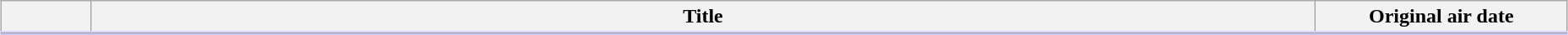<table class="plainrowheaders wikitable" style="width:98%; margin:auto; background:#FFF">
<tr style="border-bottom: 3px solid #CCF;">
<th style="width:4em;"></th>
<th>Title</th>
<th style="width:12em;">Original air date</th>
</tr>
<tr>
</tr>
</table>
